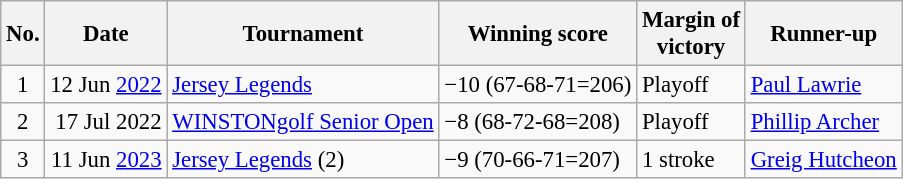<table class="wikitable" style="font-size:95%;">
<tr>
<th>No.</th>
<th>Date</th>
<th>Tournament</th>
<th>Winning score</th>
<th>Margin of<br>victory</th>
<th>Runner-up</th>
</tr>
<tr>
<td align=center>1</td>
<td align=right>12 Jun <a href='#'>2022</a></td>
<td><a href='#'>Jersey Legends</a></td>
<td>−10 (67-68-71=206)</td>
<td>Playoff</td>
<td> <a href='#'>Paul Lawrie</a></td>
</tr>
<tr>
<td align=center>2</td>
<td align=right>17 Jul 2022</td>
<td><a href='#'>WINSTONgolf Senior Open</a></td>
<td>−8 (68-72-68=208)</td>
<td>Playoff</td>
<td> <a href='#'>Phillip Archer</a></td>
</tr>
<tr>
<td align=center>3</td>
<td align=right>11 Jun <a href='#'>2023</a></td>
<td><a href='#'>Jersey Legends</a> (2)</td>
<td>−9 (70-66-71=207)</td>
<td>1 stroke</td>
<td> <a href='#'>Greig Hutcheon</a></td>
</tr>
</table>
